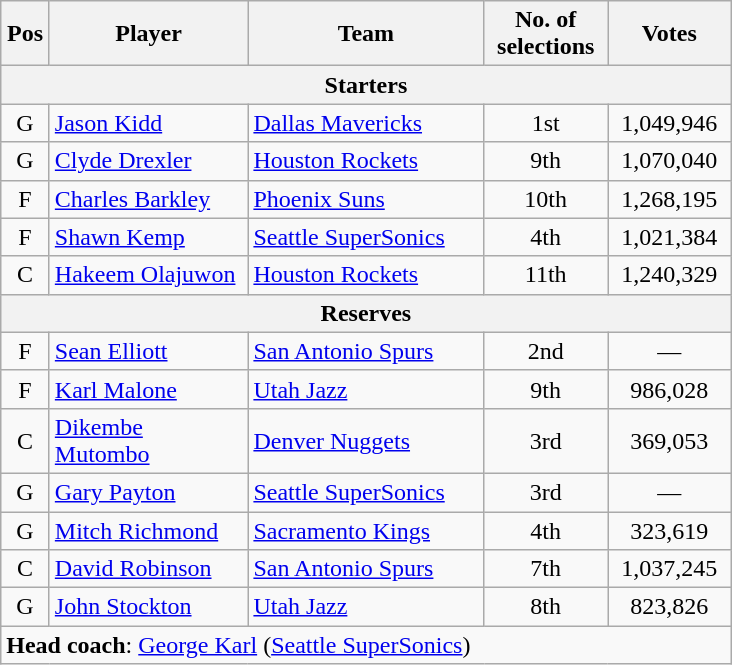<table class="wikitable" style="text-align:center">
<tr>
<th scope="col" style="width:25px;">Pos</th>
<th scope="col" style="width:125px;">Player</th>
<th scope="col" style="width:150px;">Team</th>
<th scope="col" style="width:75px;">No. of selections</th>
<th scope="col" style="width:75px;">Votes</th>
</tr>
<tr>
<th scope="col" colspan="5">Starters</th>
</tr>
<tr>
<td>G</td>
<td style="text-align:left"><a href='#'>Jason Kidd</a></td>
<td style="text-align:left"><a href='#'>Dallas Mavericks</a></td>
<td>1st</td>
<td>1,049,946</td>
</tr>
<tr>
<td>G</td>
<td style="text-align:left"><a href='#'>Clyde Drexler</a></td>
<td style="text-align:left"><a href='#'>Houston Rockets</a></td>
<td>9th</td>
<td>1,070,040</td>
</tr>
<tr>
<td>F</td>
<td style="text-align:left"><a href='#'>Charles Barkley</a></td>
<td style="text-align:left"><a href='#'>Phoenix Suns</a></td>
<td>10th</td>
<td>1,268,195</td>
</tr>
<tr>
<td>F</td>
<td style="text-align:left"><a href='#'>Shawn Kemp</a></td>
<td style="text-align:left"><a href='#'>Seattle SuperSonics</a></td>
<td>4th</td>
<td>1,021,384</td>
</tr>
<tr>
<td>C</td>
<td style="text-align:left"><a href='#'>Hakeem Olajuwon</a></td>
<td style="text-align:left"><a href='#'>Houston Rockets</a></td>
<td>11th</td>
<td>1,240,329</td>
</tr>
<tr>
<th scope="col" colspan="5">Reserves</th>
</tr>
<tr>
<td>F</td>
<td style="text-align:left"><a href='#'>Sean Elliott</a></td>
<td style="text-align:left"><a href='#'>San Antonio Spurs</a></td>
<td>2nd</td>
<td>—</td>
</tr>
<tr>
<td>F</td>
<td style="text-align:left"><a href='#'>Karl Malone</a></td>
<td style="text-align:left"><a href='#'>Utah Jazz</a></td>
<td>9th</td>
<td>986,028</td>
</tr>
<tr>
<td>C</td>
<td style="text-align:left"><a href='#'>Dikembe Mutombo</a></td>
<td style="text-align:left"><a href='#'>Denver Nuggets</a></td>
<td>3rd</td>
<td>369,053</td>
</tr>
<tr>
<td>G</td>
<td style="text-align:left"><a href='#'>Gary Payton</a></td>
<td style="text-align:left"><a href='#'>Seattle SuperSonics</a></td>
<td>3rd</td>
<td>—</td>
</tr>
<tr>
<td>G</td>
<td style="text-align:left"><a href='#'>Mitch Richmond</a></td>
<td style="text-align:left"><a href='#'>Sacramento Kings</a></td>
<td>4th</td>
<td>323,619</td>
</tr>
<tr>
<td>C</td>
<td style="text-align:left"><a href='#'>David Robinson</a></td>
<td style="text-align:left"><a href='#'>San Antonio Spurs</a></td>
<td>7th</td>
<td>1,037,245</td>
</tr>
<tr>
<td>G</td>
<td style="text-align:left"><a href='#'>John Stockton</a></td>
<td style="text-align:left"><a href='#'>Utah Jazz</a></td>
<td>8th</td>
<td>823,826</td>
</tr>
<tr>
<td style="text-align:left" colspan="5"><strong>Head coach</strong>: <a href='#'>George Karl</a> (<a href='#'>Seattle SuperSonics</a>)</td>
</tr>
</table>
